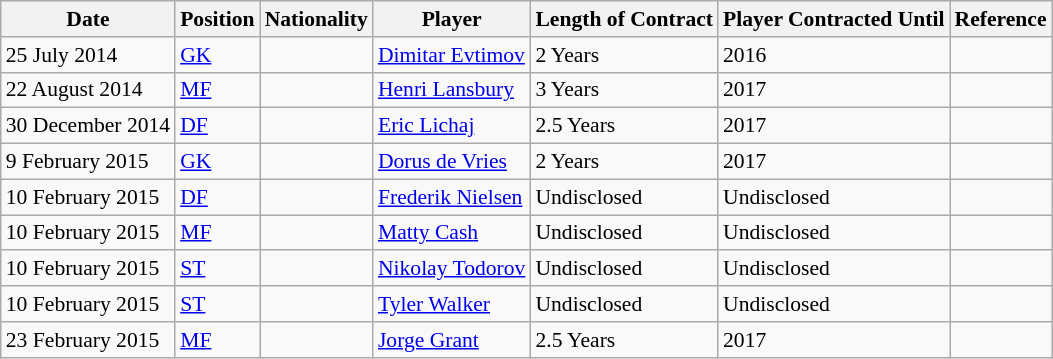<table class="wikitable"  style="text-align:left; font-size:90%; ">
<tr>
<th width:120px;">Date</th>
<th width:25px;">Position</th>
<th width:50px;">Nationality</th>
<th width:150px;">Player</th>
<th width:80px;">Length of Contract</th>
<th width:80px;">Player Contracted Until</th>
<th width:25px;">Reference</th>
</tr>
<tr>
<td>25 July 2014</td>
<td><a href='#'>GK</a></td>
<td></td>
<td><a href='#'>Dimitar Evtimov</a></td>
<td>2 Years</td>
<td>2016</td>
<td></td>
</tr>
<tr>
<td>22 August 2014</td>
<td><a href='#'>MF</a></td>
<td></td>
<td><a href='#'>Henri Lansbury</a></td>
<td>3 Years</td>
<td>2017</td>
<td></td>
</tr>
<tr>
<td>30 December 2014</td>
<td><a href='#'>DF</a></td>
<td></td>
<td><a href='#'>Eric Lichaj</a></td>
<td>2.5 Years</td>
<td>2017</td>
<td></td>
</tr>
<tr>
<td>9 February 2015</td>
<td><a href='#'>GK</a></td>
<td></td>
<td><a href='#'>Dorus de Vries</a></td>
<td>2 Years</td>
<td>2017</td>
<td></td>
</tr>
<tr>
<td>10 February 2015</td>
<td><a href='#'>DF</a></td>
<td></td>
<td><a href='#'>Frederik Nielsen</a></td>
<td>Undisclosed</td>
<td>Undisclosed</td>
<td></td>
</tr>
<tr>
<td>10 February 2015</td>
<td><a href='#'>MF</a></td>
<td></td>
<td><a href='#'>Matty Cash</a></td>
<td>Undisclosed</td>
<td>Undisclosed</td>
<td></td>
</tr>
<tr>
<td>10 February 2015</td>
<td><a href='#'>ST</a></td>
<td></td>
<td><a href='#'>Nikolay Todorov</a></td>
<td>Undisclosed</td>
<td>Undisclosed</td>
<td></td>
</tr>
<tr>
<td>10 February 2015</td>
<td><a href='#'>ST</a></td>
<td></td>
<td><a href='#'>Tyler Walker</a></td>
<td>Undisclosed</td>
<td>Undisclosed</td>
<td></td>
</tr>
<tr>
<td>23 February 2015</td>
<td><a href='#'>MF</a></td>
<td></td>
<td><a href='#'>Jorge Grant</a></td>
<td>2.5 Years</td>
<td>2017</td>
<td></td>
</tr>
</table>
